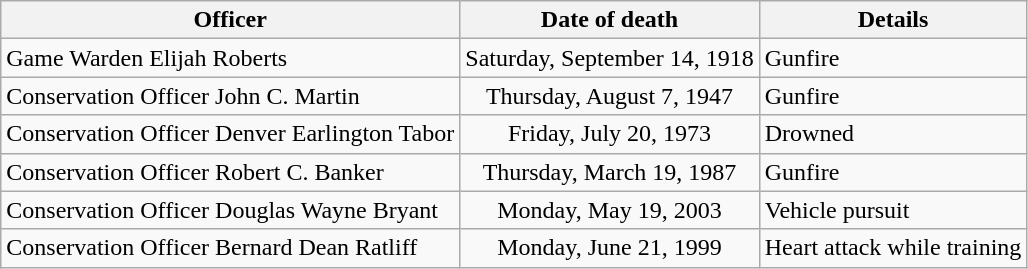<table class="wikitable">
<tr>
<th>Officer</th>
<th>Date of death</th>
<th>Details</th>
</tr>
<tr>
<td>Game Warden Elijah Roberts</td>
<td style="text-align:center">Saturday, September 14, 1918</td>
<td>Gunfire</td>
</tr>
<tr>
<td>Conservation Officer John C. Martin</td>
<td style="text-align:center">Thursday, August 7, 1947</td>
<td>Gunfire</td>
</tr>
<tr>
<td>Conservation Officer Denver Earlington Tabor</td>
<td style="text-align:center">Friday, July 20, 1973</td>
<td>Drowned</td>
</tr>
<tr>
<td>Conservation Officer Robert C. Banker</td>
<td style="text-align:center">Thursday, March 19, 1987</td>
<td>Gunfire</td>
</tr>
<tr>
<td>Conservation Officer Douglas Wayne Bryant</td>
<td style="text-align:center">Monday, May 19, 2003</td>
<td>Vehicle pursuit</td>
</tr>
<tr>
<td>Conservation Officer Bernard Dean Ratliff</td>
<td style="text-align:center">Monday, June 21, 1999</td>
<td>Heart attack while training</td>
</tr>
</table>
